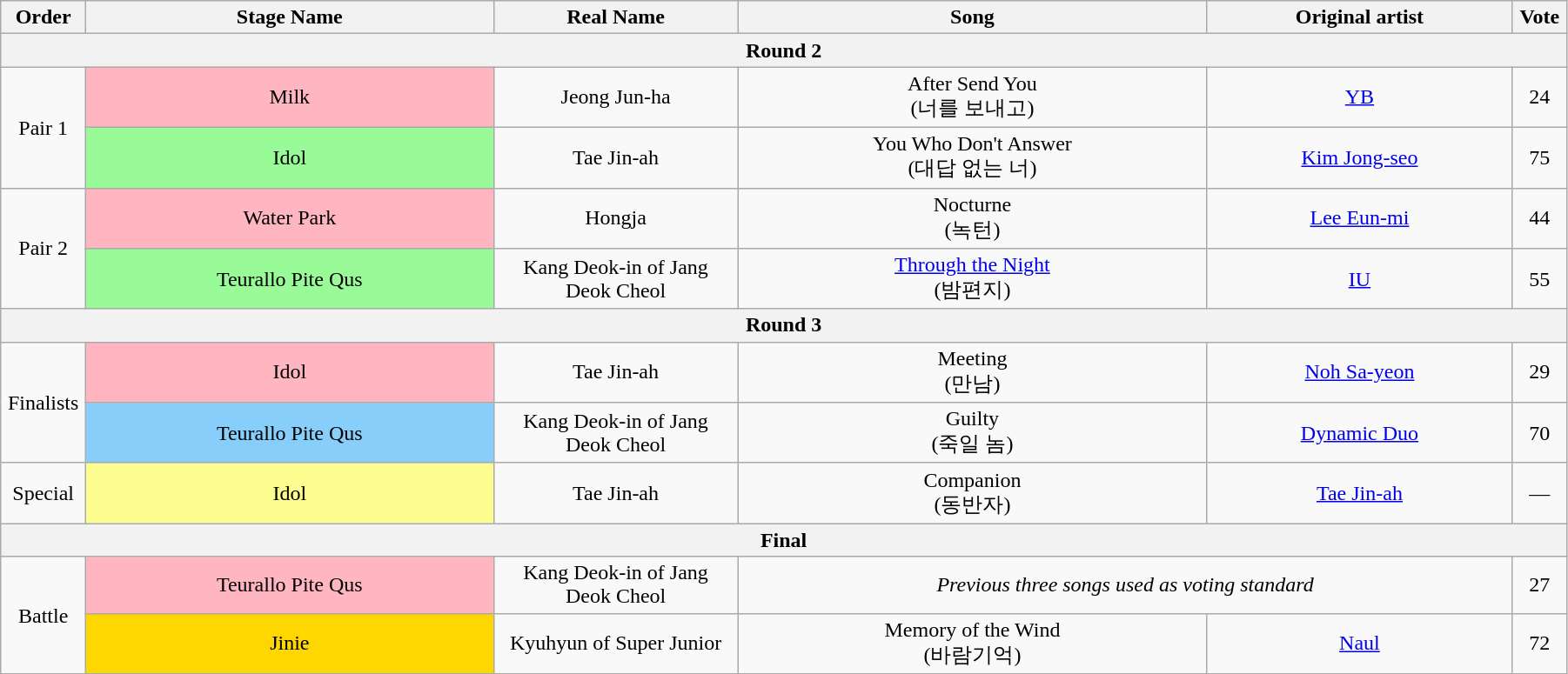<table class="wikitable" style="text-align:center; width:95%;">
<tr>
<th style="width:1%;">Order</th>
<th style="width:20%;">Stage Name</th>
<th style="width:12%;">Real Name</th>
<th style="width:23%;">Song</th>
<th style="width:15%;">Original artist</th>
<th style="width:1%;">Vote</th>
</tr>
<tr>
<th colspan=6>Round 2</th>
</tr>
<tr>
<td rowspan=2>Pair 1</td>
<td bgcolor="lightpink">Milk</td>
<td>Jeong Jun-ha</td>
<td>After Send You<br>(너를 보내고)</td>
<td><a href='#'>YB</a></td>
<td>24</td>
</tr>
<tr>
<td bgcolor="palegreen">Idol</td>
<td>Tae Jin-ah</td>
<td>You Who Don't Answer<br>(대답 없는 너)</td>
<td><a href='#'>Kim Jong-seo</a></td>
<td>75</td>
</tr>
<tr>
<td rowspan=2>Pair 2</td>
<td bgcolor="lightpink">Water Park</td>
<td>Hongja</td>
<td>Nocturne<br>(녹턴)</td>
<td><a href='#'>Lee Eun-mi</a></td>
<td>44</td>
</tr>
<tr>
<td bgcolor="palegreen">Teurallo Pite Qus</td>
<td>Kang Deok-in of Jang Deok Cheol</td>
<td><a href='#'>Through the Night</a><br>(밤편지)</td>
<td><a href='#'>IU</a></td>
<td>55</td>
</tr>
<tr>
<th colspan=6>Round 3</th>
</tr>
<tr>
<td rowspan=2>Finalists</td>
<td bgcolor="lightpink">Idol</td>
<td>Tae Jin-ah</td>
<td>Meeting<br>(만남)</td>
<td><a href='#'>Noh Sa-yeon</a></td>
<td>29</td>
</tr>
<tr>
<td bgcolor="lightskyblue">Teurallo Pite Qus</td>
<td>Kang Deok-in of Jang Deok Cheol</td>
<td>Guilty<br>(죽일 놈)</td>
<td><a href='#'>Dynamic Duo</a></td>
<td>70</td>
</tr>
<tr>
<td>Special</td>
<td bgcolor="#FDFC8F">Idol</td>
<td>Tae Jin-ah</td>
<td>Companion<br>(동반자)</td>
<td><a href='#'>Tae Jin-ah</a></td>
<td>—</td>
</tr>
<tr>
<th colspan=6>Final</th>
</tr>
<tr>
<td rowspan=2>Battle</td>
<td bgcolor="lightpink">Teurallo Pite Qus</td>
<td>Kang Deok-in of Jang Deok Cheol</td>
<td colspan=2><em>Previous three songs used as voting standard</em></td>
<td>27</td>
</tr>
<tr>
<td bgcolor="gold">Jinie</td>
<td>Kyuhyun of Super Junior</td>
<td>Memory of the Wind<br>(바람기억)</td>
<td><a href='#'>Naul</a></td>
<td>72</td>
</tr>
</table>
